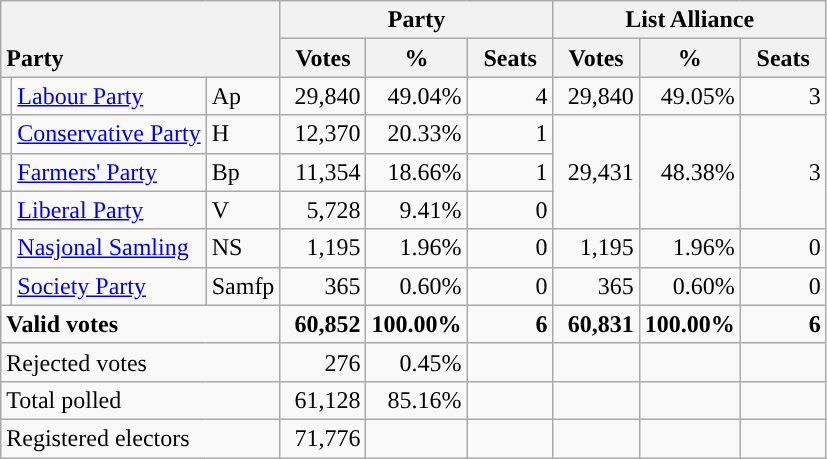<table class="wikitable" border="1" style="text-align:right;">
<tr>
<th style="text-align:left;" valign=bottom rowspan=2 colspan=3>Party</th>
<th colspan=3>Party</th>
<th colspan=3>List Alliance</th>
</tr>
<tr>
<th align=center valign=bottom width="50">Votes</th>
<th align=center valign=bottom width="50">%</th>
<th align=center valign=bottom width="50">Seats</th>
<th align=center valign=bottom width="50">Votes</th>
<th align=center valign=bottom width="50">%</th>
<th align=center valign=bottom width="50">Seats</th>
</tr>
<tr>
<td style="color:inherit;background:"></td>
<td align=left><a href='#'>Labour Party</a></td>
<td align=left>Ap</td>
<td>29,840</td>
<td>49.04%</td>
<td>4</td>
<td>29,840</td>
<td>49.05%</td>
<td>3</td>
</tr>
<tr>
<td style="color:inherit;background:"></td>
<td align=left><a href='#'>Conservative Party</a></td>
<td align=left>H</td>
<td>12,370</td>
<td>20.33%</td>
<td>1</td>
<td rowspan=3>29,431</td>
<td rowspan=3>48.38%</td>
<td rowspan=3>3</td>
</tr>
<tr>
<td style="color:inherit;background:"></td>
<td align=left><a href='#'>Farmers' Party</a></td>
<td align=left>Bp</td>
<td>11,354</td>
<td>18.66%</td>
<td>1</td>
</tr>
<tr>
<td style="color:inherit;background:"></td>
<td align=left><a href='#'>Liberal Party</a></td>
<td align=left>V</td>
<td>5,728</td>
<td>9.41%</td>
<td>0</td>
</tr>
<tr>
<td style="color:inherit;background:"></td>
<td align=left><a href='#'>Nasjonal Samling</a></td>
<td align=left>NS</td>
<td>1,195</td>
<td>1.96%</td>
<td>0</td>
<td>1,195</td>
<td>1.96%</td>
<td>0</td>
</tr>
<tr>
<td></td>
<td align=left><a href='#'>Society Party</a></td>
<td align=left>Samfp</td>
<td>365</td>
<td>0.60%</td>
<td>0</td>
<td>365</td>
<td>0.60%</td>
<td>0</td>
</tr>
<tr style="font-weight:bold">
<td align=left colspan=3>Valid votes</td>
<td>60,852</td>
<td>100.00%</td>
<td>6</td>
<td>60,831</td>
<td>100.00%</td>
<td>6</td>
</tr>
<tr>
<td align=left colspan=3>Rejected votes</td>
<td>276</td>
<td>0.45%</td>
<td></td>
<td></td>
<td></td>
<td></td>
</tr>
<tr>
<td align=left colspan=3>Total polled</td>
<td>61,128</td>
<td>85.16%</td>
<td></td>
<td></td>
<td></td>
<td></td>
</tr>
<tr>
<td align=left colspan=3>Registered electors</td>
<td>71,776</td>
<td></td>
<td></td>
<td></td>
<td></td>
<td></td>
</tr>
</table>
